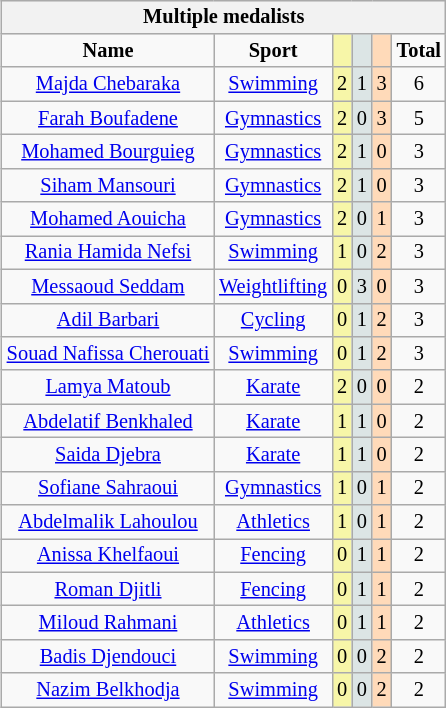<table class="wikitable" style="font-size:85%; float:right;">
<tr style="background:#efefef;">
<th colspan=7>Multiple medalists</th>
</tr>
<tr align=center>
<td><strong>Name</strong></td>
<td><strong>Sport</strong></td>
<td style="background:#f7f6a8;"></td>
<td style="background:#dce5e5;"></td>
<td style="background:#ffdab9;"></td>
<td><strong>Total</strong></td>
</tr>
<tr align=center>
<td><a href='#'>Majda Chebaraka</a></td>
<td><a href='#'>Swimming</a></td>
<td style="background:#f7f6a8;">2</td>
<td style="background:#dce5e5;">1</td>
<td style="background:#ffdab9;">3</td>
<td>6</td>
</tr>
<tr align=center>
<td><a href='#'>Farah Boufadene</a></td>
<td><a href='#'>Gymnastics</a></td>
<td style="background:#f7f6a8;">2</td>
<td style="background:#dce5e5;">0</td>
<td style="background:#ffdab9;">3</td>
<td>5</td>
</tr>
<tr align=center>
<td><a href='#'>Mohamed Bourguieg</a></td>
<td><a href='#'>Gymnastics</a></td>
<td style="background:#f7f6a8;">2</td>
<td style="background:#dce5e5;">1</td>
<td style="background:#ffdab9;">0</td>
<td>3</td>
</tr>
<tr align=center>
<td><a href='#'>Siham Mansouri</a></td>
<td><a href='#'>Gymnastics</a></td>
<td style="background:#f7f6a8;">2</td>
<td style="background:#dce5e5;">1</td>
<td style="background:#ffdab9;">0</td>
<td>3</td>
</tr>
<tr align=center>
<td><a href='#'>Mohamed Aouicha</a></td>
<td><a href='#'>Gymnastics</a></td>
<td style="background:#f7f6a8;">2</td>
<td style="background:#dce5e5;">0</td>
<td style="background:#ffdab9;">1</td>
<td>3</td>
</tr>
<tr align=center>
<td><a href='#'>Rania Hamida Nefsi</a></td>
<td><a href='#'>Swimming</a></td>
<td style="background:#f7f6a8;">1</td>
<td style="background:#dce5e5;">0</td>
<td style="background:#ffdab9;">2</td>
<td>3</td>
</tr>
<tr align=center>
<td><a href='#'>Messaoud Seddam</a></td>
<td><a href='#'>Weightlifting</a></td>
<td style="background:#f7f6a8;">0</td>
<td style="background:#dce5e5;">3</td>
<td style="background:#ffdab9;">0</td>
<td>3</td>
</tr>
<tr align=center>
<td><a href='#'>Adil Barbari</a></td>
<td><a href='#'>Cycling</a></td>
<td style="background:#f7f6a8;">0</td>
<td style="background:#dce5e5;">1</td>
<td style="background:#ffdab9;">2</td>
<td>3</td>
</tr>
<tr align=center>
<td><a href='#'>Souad Nafissa Cherouati</a></td>
<td><a href='#'>Swimming</a></td>
<td style="background:#f7f6a8;">0</td>
<td style="background:#dce5e5;">1</td>
<td style="background:#ffdab9;">2</td>
<td>3</td>
</tr>
<tr align=center>
<td><a href='#'>Lamya Matoub</a></td>
<td><a href='#'>Karate</a></td>
<td style="background:#f7f6a8;">2</td>
<td style="background:#dce5e5;">0</td>
<td style="background:#ffdab9;">0</td>
<td>2</td>
</tr>
<tr align=center>
<td><a href='#'>Abdelatif Benkhaled</a></td>
<td><a href='#'>Karate</a></td>
<td style="background:#f7f6a8;">1</td>
<td style="background:#dce5e5;">1</td>
<td style="background:#ffdab9;">0</td>
<td>2</td>
</tr>
<tr align=center>
<td><a href='#'>Saida Djebra</a></td>
<td><a href='#'>Karate</a></td>
<td style="background:#f7f6a8;">1</td>
<td style="background:#dce5e5;">1</td>
<td style="background:#ffdab9;">0</td>
<td>2</td>
</tr>
<tr align=center>
<td><a href='#'>Sofiane Sahraoui</a></td>
<td><a href='#'>Gymnastics</a></td>
<td style="background:#f7f6a8;">1</td>
<td style="background:#dce5e5;">0</td>
<td style="background:#ffdab9;">1</td>
<td>2</td>
</tr>
<tr align=center>
<td><a href='#'>Abdelmalik Lahoulou</a></td>
<td><a href='#'>Athletics</a></td>
<td style="background:#f7f6a8;">1</td>
<td style="background:#dce5e5;">0</td>
<td style="background:#ffdab9;">1</td>
<td>2</td>
</tr>
<tr align=center>
<td><a href='#'>Anissa Khelfaoui</a></td>
<td><a href='#'>Fencing</a></td>
<td style="background:#f7f6a8;">0</td>
<td style="background:#dce5e5;">1</td>
<td style="background:#ffdab9;">1</td>
<td>2</td>
</tr>
<tr align=center>
<td><a href='#'>Roman Djitli</a></td>
<td><a href='#'>Fencing</a></td>
<td style="background:#f7f6a8;">0</td>
<td style="background:#dce5e5;">1</td>
<td style="background:#ffdab9;">1</td>
<td>2</td>
</tr>
<tr align=center>
<td><a href='#'>Miloud Rahmani</a></td>
<td><a href='#'>Athletics</a></td>
<td style="background:#f7f6a8;">0</td>
<td style="background:#dce5e5;">1</td>
<td style="background:#ffdab9;">1</td>
<td>2</td>
</tr>
<tr align=center>
<td><a href='#'>Badis Djendouci</a></td>
<td><a href='#'>Swimming</a></td>
<td style="background:#f7f6a8;">0</td>
<td style="background:#dce5e5;">0</td>
<td style="background:#ffdab9;">2</td>
<td>2</td>
</tr>
<tr align=center>
<td><a href='#'>Nazim Belkhodja</a></td>
<td><a href='#'>Swimming</a></td>
<td style="background:#f7f6a8;">0</td>
<td style="background:#dce5e5;">0</td>
<td style="background:#ffdab9;">2</td>
<td>2</td>
</tr>
</table>
